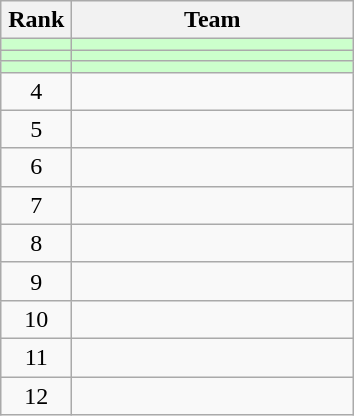<table class="wikitable" style="text-align: center;">
<tr>
<th width=40>Rank</th>
<th width=180>Team</th>
</tr>
<tr bgcolor=#ccffcc>
<td></td>
<td align="left"></td>
</tr>
<tr bgcolor=#ccffcc>
<td></td>
<td align="left"></td>
</tr>
<tr bgcolor=#ccffcc>
<td></td>
<td align="left"></td>
</tr>
<tr>
<td>4</td>
<td align="left"></td>
</tr>
<tr>
<td>5</td>
<td align="left"></td>
</tr>
<tr>
<td>6</td>
<td align="left"></td>
</tr>
<tr>
<td>7</td>
<td align="left"></td>
</tr>
<tr>
<td>8</td>
<td align="left"></td>
</tr>
<tr>
<td>9</td>
<td align="left"></td>
</tr>
<tr>
<td>10</td>
<td align="left"></td>
</tr>
<tr>
<td>11</td>
<td align="left"></td>
</tr>
<tr>
<td>12</td>
<td align="left"></td>
</tr>
</table>
